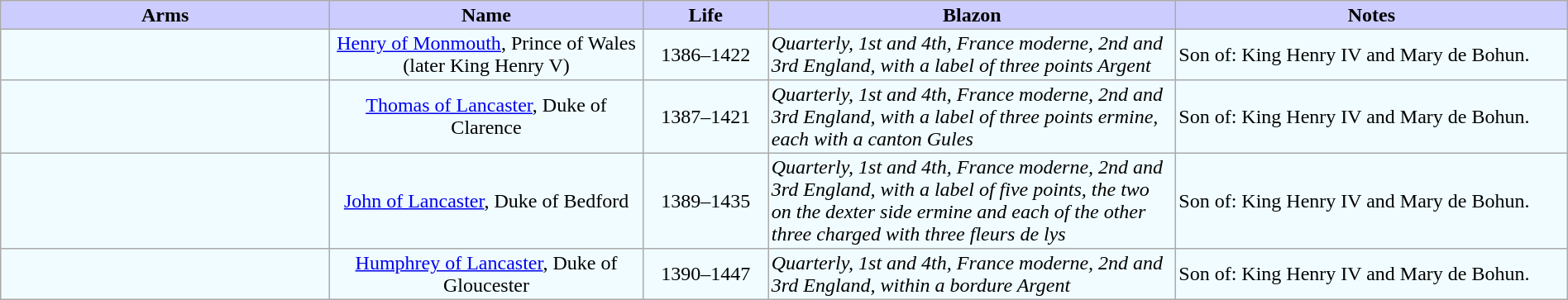<table width="100%" border="1" cellpadding="2" cellspacing="0" style="margin: 0.5em 0.3em 0.5em 0; background: #f9f9f9; border: 1px #aaa solid; border-collapse: collapse;">
<tr>
<th width="21%" bgcolor = "#ccccff">Arms</th>
<th width="20%" bgcolor = "#ccccff">Name</th>
<th width="8%" bgcolor = "#ccccff">Life</th>
<th width="26%" bgcolor = "#ccccff">Blazon</th>
<th width="26%" bgcolor = "#ccccff">Notes</th>
</tr>
<tr bgcolor=f0fcff>
<td align="center"></td>
<td align="center"><a href='#'>Henry of Monmouth</a>, Prince of Wales<br>(later King Henry V)</td>
<td align="center">1386–1422</td>
<td><em>Quarterly, 1st and 4th, France moderne, 2nd and 3rd England, with a label of three points Argent</em></td>
<td>Son of: King Henry IV and Mary de Bohun.</td>
</tr>
<tr bgcolor=f0fcff>
<td align="center"></td>
<td align="center"><a href='#'>Thomas of Lancaster</a>, Duke of Clarence</td>
<td align="center">1387–1421</td>
<td><em>Quarterly, 1st and 4th, France moderne, 2nd and 3rd England, with a label of three points ermine, each with a canton Gules</em></td>
<td>Son of: King Henry IV and Mary de Bohun.</td>
</tr>
<tr bgcolor=f0fcff>
<td align="center"></td>
<td align="center"><a href='#'>John of Lancaster</a>, Duke of Bedford</td>
<td align="center">1389–1435</td>
<td><em>Quarterly, 1st and 4th, France moderne, 2nd and 3rd England, with a label of five points, the two on the dexter side ermine and each of the other three charged with three fleurs de lys</em></td>
<td>Son of: King Henry IV and Mary de Bohun.</td>
</tr>
<tr bgcolor=f0fcff>
<td align="center"></td>
<td align="center"><a href='#'>Humphrey of Lancaster</a>, Duke of Gloucester</td>
<td align="center">1390–1447</td>
<td><em>Quarterly, 1st and 4th, France moderne, 2nd and 3rd England, within a bordure Argent</em></td>
<td>Son of: King Henry IV and Mary de Bohun.</td>
</tr>
</table>
